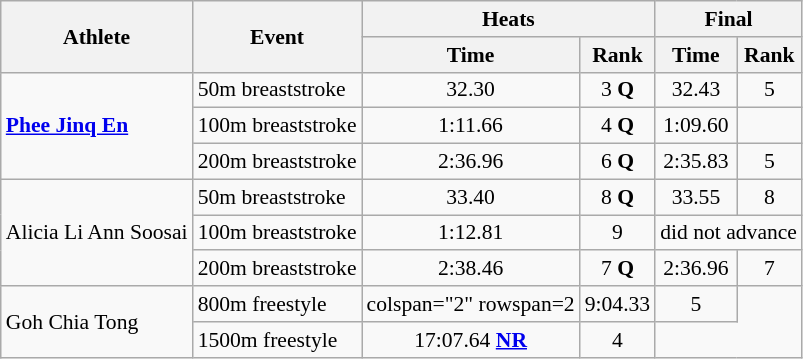<table class="wikitable" style="font-size:90%">
<tr>
<th rowspan="2">Athlete</th>
<th rowspan="2">Event</th>
<th colspan="2">Heats</th>
<th colspan="2">Final</th>
</tr>
<tr>
<th>Time</th>
<th>Rank</th>
<th>Time</th>
<th>Rank</th>
</tr>
<tr align="center">
<td align="left" rowspan="3"><strong><a href='#'>Phee Jinq En</a></strong></td>
<td align="left">50m breaststroke</td>
<td>32.30</td>
<td>3 <strong>Q</strong></td>
<td>32.43</td>
<td>5</td>
</tr>
<tr align="center">
<td align="left">100m breaststroke</td>
<td>1:11.66</td>
<td>4 <strong>Q</strong></td>
<td>1:09.60</td>
<td></td>
</tr>
<tr align="center">
<td align="left">200m breaststroke</td>
<td>2:36.96</td>
<td>6 <strong>Q</strong></td>
<td>2:35.83</td>
<td>5</td>
</tr>
<tr align="center">
<td rowspan="3" align="left">Alicia Li Ann Soosai</td>
<td align="left">50m breaststroke</td>
<td>33.40</td>
<td>8 <strong>Q</strong></td>
<td>33.55</td>
<td>8</td>
</tr>
<tr align="center">
<td align="left">100m breaststroke</td>
<td>1:12.81</td>
<td>9</td>
<td colspan="2">did not advance</td>
</tr>
<tr align="center">
<td align="left">200m breaststroke</td>
<td>2:38.46</td>
<td>7 <strong>Q</strong></td>
<td>2:36.96</td>
<td>7</td>
</tr>
<tr align="center">
<td align="left" rowspan=2>Goh Chia Tong</td>
<td align="left">800m freestyle</td>
<td>colspan="2" rowspan=2 </td>
<td>9:04.33</td>
<td>5</td>
</tr>
<tr align="center">
<td align="left">1500m freestyle</td>
<td>17:07.64 <strong><a href='#'>NR</a></strong></td>
<td>4</td>
</tr>
</table>
